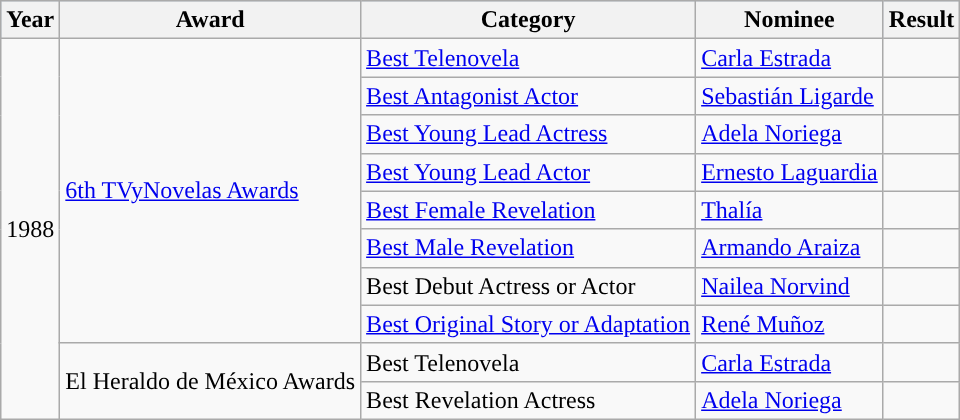<table class="wikitable">
<tr style="background:#b0c4de;">
<th>Year</th>
<th>Award</th>
<th>Category</th>
<th>Nominee</th>
<th>Result</th>
</tr>
<tr>
<td rowspan=10>1988</td>
<td rowspan=8><a href='#'>6th TVyNovelas Awards</a></td>
<td><a href='#'>Best Telenovela</a></td>
<td><a href='#'>Carla Estrada</a></td>
<td></td>
</tr>
<tr>
<td><a href='#'>Best Antagonist Actor</a></td>
<td><a href='#'>Sebastián Ligarde</a></td>
<td> </td>
</tr>
<tr>
<td><a href='#'>Best Young Lead Actress</a></td>
<td><a href='#'>Adela Noriega</a></td>
<td></td>
</tr>
<tr>
<td><a href='#'>Best Young Lead Actor</a></td>
<td><a href='#'>Ernesto Laguardia</a></td>
<td></td>
</tr>
<tr>
<td><a href='#'>Best Female Revelation</a></td>
<td><a href='#'>Thalía</a></td>
<td></td>
</tr>
<tr>
<td><a href='#'>Best Male Revelation</a></td>
<td><a href='#'>Armando Araiza</a></td>
<td></td>
</tr>
<tr>
<td>Best Debut Actress or Actor</td>
<td><a href='#'>Nailea Norvind</a></td>
<td></td>
</tr>
<tr>
<td><a href='#'>Best Original Story or Adaptation</a></td>
<td><a href='#'>René Muñoz</a></td>
<td></td>
</tr>
<tr>
<td rowspan=2>El Heraldo de México Awards</td>
<td>Best Telenovela</td>
<td><a href='#'>Carla Estrada</a></td>
<td></td>
</tr>
<tr>
<td>Best Revelation Actress</td>
<td><a href='#'>Adela Noriega</a></td>
<td></td>
</tr>
</table>
